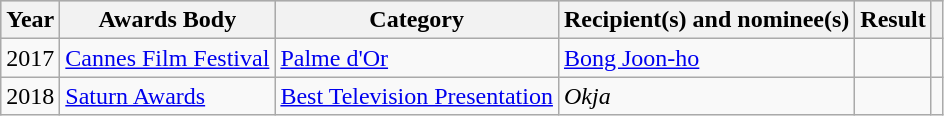<table class="wikitable sortable plainrowheaders">
<tr style="background:#ccc; text-align:center;">
<th scope="col">Year</th>
<th scope="col">Awards Body</th>
<th scope="col">Category</th>
<th scope="col">Recipient(s) and nominee(s)</th>
<th scope="col">Result</th>
<th scope="col" class="unsortable"></th>
</tr>
<tr>
<td>2017</td>
<td><a href='#'>Cannes Film Festival</a></td>
<td><a href='#'>Palme d'Or</a></td>
<td><a href='#'>Bong Joon-ho</a></td>
<td></td>
<td></td>
</tr>
<tr>
<td>2018</td>
<td><a href='#'>Saturn Awards</a></td>
<td><a href='#'>Best Television Presentation</a></td>
<td><em>Okja</em></td>
<td></td>
<td style="text-align:center;"></td>
</tr>
</table>
